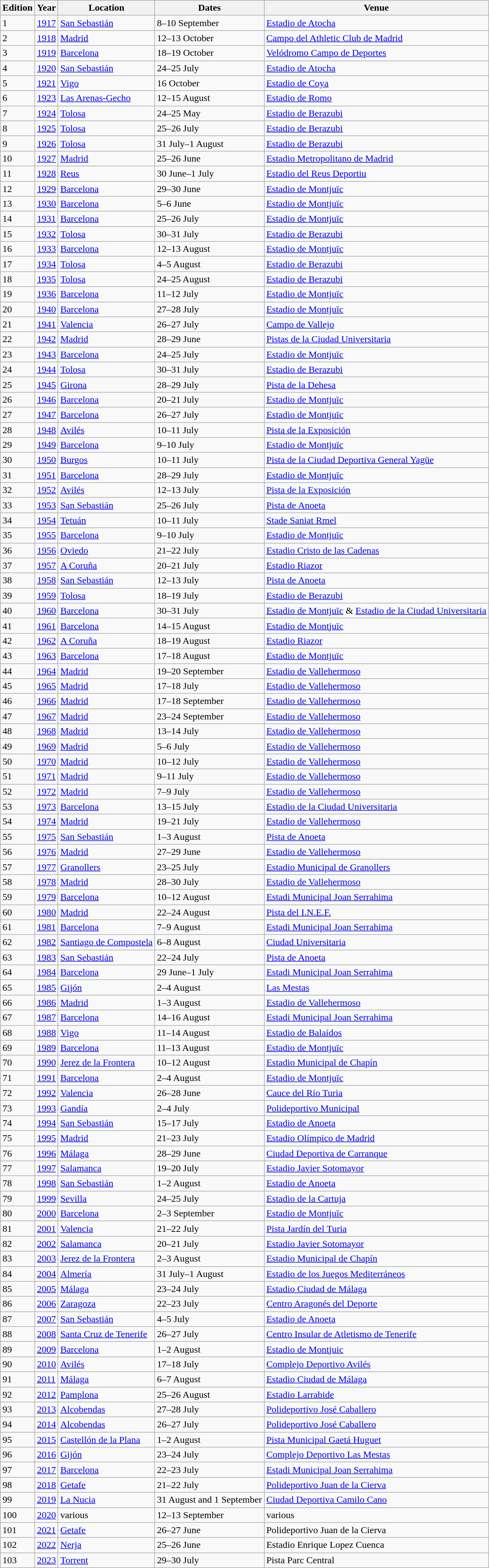<table class="wikitable">
<tr>
<th>Edition</th>
<th>Year</th>
<th>Location</th>
<th>Dates</th>
<th>Venue</th>
</tr>
<tr>
<td>1</td>
<td><a href='#'>1917</a></td>
<td><a href='#'>San Sebastián</a></td>
<td>8–10 September</td>
<td><a href='#'>Estadio de Atocha</a></td>
</tr>
<tr>
<td>2</td>
<td><a href='#'>1918</a></td>
<td><a href='#'>Madrid</a></td>
<td>12–13 October</td>
<td><a href='#'>Campo del Athletic Club de Madrid</a></td>
</tr>
<tr>
<td>3</td>
<td><a href='#'>1919</a></td>
<td><a href='#'>Barcelona</a></td>
<td>18–19 October</td>
<td><a href='#'>Velódromo Campo de Deportes</a></td>
</tr>
<tr>
<td>4</td>
<td><a href='#'>1920</a></td>
<td><a href='#'>San Sebastián</a></td>
<td>24–25 July</td>
<td><a href='#'>Estadio de Atocha</a></td>
</tr>
<tr>
<td>5</td>
<td><a href='#'>1921</a></td>
<td><a href='#'>Vigo</a></td>
<td>16 October</td>
<td><a href='#'>Estadio de Coya</a></td>
</tr>
<tr>
<td>6</td>
<td><a href='#'>1923</a></td>
<td><a href='#'>Las Arenas-Gecho</a></td>
<td>12–15 August</td>
<td><a href='#'>Estadio de Romo</a></td>
</tr>
<tr>
<td>7</td>
<td><a href='#'>1924</a></td>
<td><a href='#'>Tolosa</a></td>
<td>24–25 May</td>
<td><a href='#'>Estadio de Berazubi</a></td>
</tr>
<tr>
<td>8</td>
<td><a href='#'>1925</a></td>
<td><a href='#'>Tolosa</a></td>
<td>25–26 July</td>
<td><a href='#'>Estadio de Berazubi</a></td>
</tr>
<tr>
<td>9</td>
<td><a href='#'>1926</a></td>
<td><a href='#'>Tolosa</a></td>
<td>31 July–1 August</td>
<td><a href='#'>Estadio de Berazubi</a></td>
</tr>
<tr>
<td>10</td>
<td><a href='#'>1927</a></td>
<td><a href='#'>Madrid</a></td>
<td>25–26 June</td>
<td><a href='#'>Estadio Metropolitano de Madrid</a></td>
</tr>
<tr>
<td>11</td>
<td><a href='#'>1928</a></td>
<td><a href='#'>Reus</a></td>
<td>30 June–1 July</td>
<td><a href='#'>Estadio del Reus Deportiu</a></td>
</tr>
<tr>
<td>12</td>
<td><a href='#'>1929</a></td>
<td><a href='#'>Barcelona</a></td>
<td>29–30 June</td>
<td><a href='#'>Estadio de Montjuïc</a></td>
</tr>
<tr>
<td>13</td>
<td><a href='#'>1930</a></td>
<td><a href='#'>Barcelona</a></td>
<td>5–6 June</td>
<td><a href='#'>Estadio de Montjuïc</a></td>
</tr>
<tr>
<td>14</td>
<td><a href='#'>1931</a></td>
<td><a href='#'>Barcelona</a></td>
<td>25–26 July</td>
<td><a href='#'>Estadio de Montjuïc</a></td>
</tr>
<tr>
<td>15</td>
<td><a href='#'>1932</a></td>
<td><a href='#'>Tolosa</a></td>
<td>30–31 July</td>
<td><a href='#'>Estadio de Berazubi</a></td>
</tr>
<tr>
<td>16</td>
<td><a href='#'>1933</a></td>
<td><a href='#'>Barcelona</a></td>
<td>12–13 August</td>
<td><a href='#'>Estadio de Montjuïc</a></td>
</tr>
<tr>
<td>17</td>
<td><a href='#'>1934</a></td>
<td><a href='#'>Tolosa</a></td>
<td>4–5 August</td>
<td><a href='#'>Estadio de Berazubi</a></td>
</tr>
<tr>
<td>18</td>
<td><a href='#'>1935</a></td>
<td><a href='#'>Tolosa</a></td>
<td>24–25 August</td>
<td><a href='#'>Estadio de Berazubi</a></td>
</tr>
<tr>
<td>19</td>
<td><a href='#'>1936</a></td>
<td><a href='#'>Barcelona</a></td>
<td>11–12 July</td>
<td><a href='#'>Estadio de Montjuïc</a></td>
</tr>
<tr>
<td>20</td>
<td><a href='#'>1940</a></td>
<td><a href='#'>Barcelona</a></td>
<td>27–28 July</td>
<td><a href='#'>Estadio de Montjuïc</a></td>
</tr>
<tr>
<td>21</td>
<td><a href='#'>1941</a></td>
<td><a href='#'>Valencia</a></td>
<td>26–27 July</td>
<td><a href='#'>Campo de Vallejo</a></td>
</tr>
<tr>
<td>22</td>
<td><a href='#'>1942</a></td>
<td><a href='#'>Madrid</a></td>
<td>28–29 June</td>
<td><a href='#'>Pistas de la Ciudad Universitaria</a></td>
</tr>
<tr>
<td>23</td>
<td><a href='#'>1943</a></td>
<td><a href='#'>Barcelona</a></td>
<td>24–25 July</td>
<td><a href='#'>Estadio de Montjuïc</a></td>
</tr>
<tr>
<td>24</td>
<td><a href='#'>1944</a></td>
<td><a href='#'>Tolosa</a></td>
<td>30–31 July</td>
<td><a href='#'>Estadio de Berazubi</a></td>
</tr>
<tr>
<td>25</td>
<td><a href='#'>1945</a></td>
<td><a href='#'>Girona</a></td>
<td>28–29 July</td>
<td><a href='#'>Pista de la Dehesa</a></td>
</tr>
<tr>
<td>26</td>
<td><a href='#'>1946</a></td>
<td><a href='#'>Barcelona</a></td>
<td>20–21 July</td>
<td><a href='#'>Estadio de Montjuïc</a></td>
</tr>
<tr>
<td>27</td>
<td><a href='#'>1947</a></td>
<td><a href='#'>Barcelona</a></td>
<td>26–27 July</td>
<td><a href='#'>Estadio de Montjuïc</a></td>
</tr>
<tr>
<td>28</td>
<td><a href='#'>1948</a></td>
<td><a href='#'>Avilés</a></td>
<td>10–11 July</td>
<td><a href='#'>Pista de la Exposición</a></td>
</tr>
<tr>
<td>29</td>
<td><a href='#'>1949</a></td>
<td><a href='#'>Barcelona</a></td>
<td>9–10 July</td>
<td><a href='#'>Estadio de Montjuïc</a></td>
</tr>
<tr>
<td>30</td>
<td><a href='#'>1950</a></td>
<td><a href='#'>Burgos</a></td>
<td>10–11 July</td>
<td><a href='#'>Pista de la Ciudad Deportiva General Yagüe</a></td>
</tr>
<tr>
<td>31</td>
<td><a href='#'>1951</a></td>
<td><a href='#'>Barcelona</a></td>
<td>28–29 July</td>
<td><a href='#'>Estadio de Montjuïc</a></td>
</tr>
<tr>
<td>32</td>
<td><a href='#'>1952</a></td>
<td><a href='#'>Avilés</a></td>
<td>12–13 July</td>
<td><a href='#'>Pista de la Exposición</a></td>
</tr>
<tr>
<td>33</td>
<td><a href='#'>1953</a></td>
<td><a href='#'>San Sebastián</a></td>
<td>25–26 July</td>
<td><a href='#'>Pista de Anoeta</a></td>
</tr>
<tr>
<td>34</td>
<td><a href='#'>1954</a></td>
<td><a href='#'>Tetuán</a></td>
<td>10–11 July</td>
<td><a href='#'>Stade Saniat Rmel</a></td>
</tr>
<tr>
<td>35</td>
<td><a href='#'>1955</a></td>
<td><a href='#'>Barcelona</a></td>
<td>9–10 July</td>
<td><a href='#'>Estadio de Montjuïc</a></td>
</tr>
<tr>
<td>36</td>
<td><a href='#'>1956</a></td>
<td><a href='#'>Oviedo</a></td>
<td>21–22 July</td>
<td><a href='#'>Estadio Cristo de las Cadenas</a></td>
</tr>
<tr>
<td>37</td>
<td><a href='#'>1957</a></td>
<td><a href='#'>A Coruña</a></td>
<td>20–21 July</td>
<td><a href='#'>Estadio Riazor</a></td>
</tr>
<tr>
<td>38</td>
<td><a href='#'>1958</a></td>
<td><a href='#'>San Sebastián</a></td>
<td>12–13 July</td>
<td><a href='#'>Pista de Anoeta</a></td>
</tr>
<tr>
<td>39</td>
<td><a href='#'>1959</a></td>
<td><a href='#'>Tolosa</a></td>
<td>18–19 July</td>
<td><a href='#'>Estadio de Berazubi</a></td>
</tr>
<tr>
<td>40</td>
<td><a href='#'>1960</a></td>
<td><a href='#'>Barcelona</a></td>
<td>30–31 July</td>
<td><a href='#'>Estadio de Montjuïc</a> & <a href='#'>Estadio de la Ciudad Universitaria</a></td>
</tr>
<tr>
<td>41</td>
<td><a href='#'>1961</a></td>
<td><a href='#'>Barcelona</a></td>
<td>14–15 August</td>
<td><a href='#'>Estadio de Montjuïc</a></td>
</tr>
<tr>
<td>42</td>
<td><a href='#'>1962</a></td>
<td><a href='#'>A Coruña</a></td>
<td>18–19 August</td>
<td><a href='#'>Estadio Riazor</a></td>
</tr>
<tr>
<td>43</td>
<td><a href='#'>1963</a></td>
<td><a href='#'>Barcelona</a></td>
<td>17–18 August</td>
<td><a href='#'>Estadio de Montjuïc</a></td>
</tr>
<tr>
<td>44</td>
<td><a href='#'>1964</a></td>
<td><a href='#'>Madrid</a></td>
<td>19–20 September</td>
<td><a href='#'>Estadio de Vallehermoso</a></td>
</tr>
<tr>
<td>45</td>
<td><a href='#'>1965</a></td>
<td><a href='#'>Madrid</a></td>
<td>17–18 July</td>
<td><a href='#'>Estadio de Vallehermoso</a></td>
</tr>
<tr>
<td>46</td>
<td><a href='#'>1966</a></td>
<td><a href='#'>Madrid</a></td>
<td>17–18 September</td>
<td><a href='#'>Estadio de Vallehermoso</a></td>
</tr>
<tr>
<td>47</td>
<td><a href='#'>1967</a></td>
<td><a href='#'>Madrid</a></td>
<td>23–24 September</td>
<td><a href='#'>Estadio de Vallehermoso</a></td>
</tr>
<tr>
<td>48</td>
<td><a href='#'>1968</a></td>
<td><a href='#'>Madrid</a></td>
<td>13–14 July</td>
<td><a href='#'>Estadio de Vallehermoso</a></td>
</tr>
<tr>
<td>49</td>
<td><a href='#'>1969</a></td>
<td><a href='#'>Madrid</a></td>
<td>5–6 July</td>
<td><a href='#'>Estadio de Vallehermoso</a></td>
</tr>
<tr>
<td>50</td>
<td><a href='#'>1970</a></td>
<td><a href='#'>Madrid</a></td>
<td>10–12 July</td>
<td><a href='#'>Estadio de Vallehermoso</a></td>
</tr>
<tr>
<td>51</td>
<td><a href='#'>1971</a></td>
<td><a href='#'>Madrid</a></td>
<td>9–11 July</td>
<td><a href='#'>Estadio de Vallehermoso</a></td>
</tr>
<tr>
<td>52</td>
<td><a href='#'>1972</a></td>
<td><a href='#'>Madrid</a></td>
<td>7–9 July</td>
<td><a href='#'>Estadio de Vallehermoso</a></td>
</tr>
<tr>
<td>53</td>
<td><a href='#'>1973</a></td>
<td><a href='#'>Barcelona</a></td>
<td>13–15 July</td>
<td><a href='#'>Estadio de la Ciudad Universitaria</a></td>
</tr>
<tr>
<td>54</td>
<td><a href='#'>1974</a></td>
<td><a href='#'>Madrid</a></td>
<td>19–21 July</td>
<td><a href='#'>Estadio de Vallehermoso</a></td>
</tr>
<tr>
<td>55</td>
<td><a href='#'>1975</a></td>
<td><a href='#'>San Sebastián</a></td>
<td>1–3 August</td>
<td><a href='#'>Pista de Anoeta</a></td>
</tr>
<tr>
<td>56</td>
<td><a href='#'>1976</a></td>
<td><a href='#'>Madrid</a></td>
<td>27–29 June</td>
<td><a href='#'>Estadio de Vallehermoso</a></td>
</tr>
<tr>
<td>57</td>
<td><a href='#'>1977</a></td>
<td><a href='#'>Granollers</a></td>
<td>23–25 July</td>
<td><a href='#'>Estadio Municipal de Granollers</a></td>
</tr>
<tr>
<td>58</td>
<td><a href='#'>1978</a></td>
<td><a href='#'>Madrid</a></td>
<td>28–30 July</td>
<td><a href='#'>Estadio de Vallehermoso</a></td>
</tr>
<tr>
<td>59</td>
<td><a href='#'>1979</a></td>
<td><a href='#'>Barcelona</a></td>
<td>10–12 August</td>
<td><a href='#'>Estadi Municipal Joan Serrahima</a></td>
</tr>
<tr>
<td>60</td>
<td><a href='#'>1980</a></td>
<td><a href='#'>Madrid</a></td>
<td>22–24 August</td>
<td><a href='#'>Pista del I.N.E.F.</a></td>
</tr>
<tr>
<td>61</td>
<td><a href='#'>1981</a></td>
<td><a href='#'>Barcelona</a></td>
<td>7–9 August</td>
<td><a href='#'>Estadi Municipal Joan Serrahima</a></td>
</tr>
<tr>
<td>62</td>
<td><a href='#'>1982</a></td>
<td><a href='#'>Santiago de Compostela</a></td>
<td>6–8 August</td>
<td><a href='#'>Ciudad Universitaria</a></td>
</tr>
<tr>
<td>63</td>
<td><a href='#'>1983</a></td>
<td><a href='#'>San Sebastián</a></td>
<td>22–24 July</td>
<td><a href='#'>Pista de Anoeta</a></td>
</tr>
<tr>
<td>64</td>
<td><a href='#'>1984</a></td>
<td><a href='#'>Barcelona</a></td>
<td>29 June–1 July</td>
<td><a href='#'>Estadi Municipal Joan Serrahima</a></td>
</tr>
<tr>
<td>65</td>
<td><a href='#'>1985</a></td>
<td><a href='#'>Gijón</a></td>
<td>2–4 August</td>
<td><a href='#'>Las Mestas</a></td>
</tr>
<tr>
<td>66</td>
<td><a href='#'>1986</a></td>
<td><a href='#'>Madrid</a></td>
<td>1–3 August</td>
<td><a href='#'>Estadio de Vallehermoso</a></td>
</tr>
<tr>
<td>67</td>
<td><a href='#'>1987</a></td>
<td><a href='#'>Barcelona</a></td>
<td>14–16 August</td>
<td><a href='#'>Estadi Municipal Joan Serrahima</a></td>
</tr>
<tr>
<td>68</td>
<td><a href='#'>1988</a></td>
<td><a href='#'>Vigo</a></td>
<td>11–14 August</td>
<td><a href='#'>Estadio de Balaídos</a></td>
</tr>
<tr>
<td>69</td>
<td><a href='#'>1989</a></td>
<td><a href='#'>Barcelona</a></td>
<td>11–13 August</td>
<td><a href='#'>Estadio de Montjuïc</a></td>
</tr>
<tr>
<td>70</td>
<td><a href='#'>1990</a></td>
<td><a href='#'>Jerez de la Frontera</a></td>
<td>10–12 August</td>
<td><a href='#'>Estadio Municipal de Chapín</a></td>
</tr>
<tr>
<td>71</td>
<td><a href='#'>1991</a></td>
<td><a href='#'>Barcelona</a></td>
<td>2–4 August</td>
<td><a href='#'>Estadio de Montjuïc</a></td>
</tr>
<tr>
<td>72</td>
<td><a href='#'>1992</a></td>
<td><a href='#'>Valencia</a></td>
<td>26–28 June</td>
<td><a href='#'>Cauce del Río Turia</a></td>
</tr>
<tr>
<td>73</td>
<td><a href='#'>1993</a></td>
<td><a href='#'>Gandía</a></td>
<td>2–4 July</td>
<td><a href='#'>Polideportivo Municipal</a></td>
</tr>
<tr>
<td>74</td>
<td><a href='#'>1994</a></td>
<td><a href='#'>San Sebastián</a></td>
<td>15–17 July</td>
<td><a href='#'>Estadio de Anoeta</a></td>
</tr>
<tr>
<td>75</td>
<td><a href='#'>1995</a></td>
<td><a href='#'>Madrid</a></td>
<td>21–23 July</td>
<td><a href='#'>Estadio Olímpico de Madrid</a></td>
</tr>
<tr>
<td>76</td>
<td><a href='#'>1996</a></td>
<td><a href='#'>Málaga</a></td>
<td>28–29 June</td>
<td><a href='#'>Ciudad Deportiva de Carranque</a></td>
</tr>
<tr>
<td>77</td>
<td><a href='#'>1997</a></td>
<td><a href='#'>Salamanca</a></td>
<td>19–20 July</td>
<td><a href='#'>Estadio Javier Sotomayor</a></td>
</tr>
<tr>
<td>78</td>
<td><a href='#'>1998</a></td>
<td><a href='#'>San Sebastián</a></td>
<td>1–2 August</td>
<td><a href='#'>Estadio de Anoeta</a></td>
</tr>
<tr>
<td>79</td>
<td><a href='#'>1999</a></td>
<td><a href='#'>Sevilla</a></td>
<td>24–25 July</td>
<td><a href='#'>Estadio de la Cartuja</a></td>
</tr>
<tr>
<td>80</td>
<td><a href='#'>2000</a></td>
<td><a href='#'>Barcelona</a></td>
<td>2–3 September</td>
<td><a href='#'>Estadio de Montjuïc</a></td>
</tr>
<tr>
<td>81</td>
<td><a href='#'>2001</a></td>
<td><a href='#'>Valencia</a></td>
<td>21–22 July</td>
<td><a href='#'>Pista Jardín del Turia</a></td>
</tr>
<tr>
<td>82</td>
<td><a href='#'>2002</a></td>
<td><a href='#'>Salamanca</a></td>
<td>20–21 July</td>
<td><a href='#'>Estadio Javier Sotomayor</a></td>
</tr>
<tr>
<td>83</td>
<td><a href='#'>2003</a></td>
<td><a href='#'>Jerez de la Frontera</a></td>
<td>2–3 August</td>
<td><a href='#'>Estadio Municipal de Chapín</a></td>
</tr>
<tr>
<td>84</td>
<td><a href='#'>2004</a></td>
<td><a href='#'>Almería</a></td>
<td>31 July–1 August</td>
<td><a href='#'>Estadio de los Juegos Mediterráneos</a></td>
</tr>
<tr>
<td>85</td>
<td><a href='#'>2005</a></td>
<td><a href='#'>Málaga</a></td>
<td>23–24 July</td>
<td><a href='#'>Estadio Ciudad de Málaga</a></td>
</tr>
<tr>
<td>86</td>
<td><a href='#'>2006</a></td>
<td><a href='#'>Zaragoza</a></td>
<td>22–23 July</td>
<td><a href='#'>Centro Aragonés del Deporte</a></td>
</tr>
<tr>
<td>87</td>
<td><a href='#'>2007</a></td>
<td><a href='#'>San Sebastián</a></td>
<td>4–5 July</td>
<td><a href='#'>Estadio de Anoeta</a></td>
</tr>
<tr>
<td>88</td>
<td><a href='#'>2008</a></td>
<td><a href='#'>Santa Cruz de Tenerife</a></td>
<td>26–27 July</td>
<td><a href='#'>Centro Insular de Atletismo de Tenerife</a></td>
</tr>
<tr>
<td>89</td>
<td><a href='#'>2009</a></td>
<td><a href='#'>Barcelona</a></td>
<td>1–2 August</td>
<td><a href='#'>Estadio de Montjuic</a></td>
</tr>
<tr>
<td>90</td>
<td><a href='#'>2010</a></td>
<td><a href='#'>Avilés</a></td>
<td>17–18 July</td>
<td><a href='#'>Complejo Deportivo Avilés</a></td>
</tr>
<tr>
<td>91</td>
<td><a href='#'>2011</a></td>
<td><a href='#'>Málaga</a></td>
<td>6–7 August</td>
<td><a href='#'>Estadio Ciudad de Málaga</a></td>
</tr>
<tr>
<td>92</td>
<td><a href='#'>2012</a></td>
<td><a href='#'>Pamplona</a></td>
<td>25–26 August</td>
<td><a href='#'>Estadio Larrabide</a></td>
</tr>
<tr>
<td>93</td>
<td><a href='#'>2013</a></td>
<td><a href='#'>Alcobendas</a></td>
<td>27–28 July</td>
<td><a href='#'>Polideportivo José Caballero</a></td>
</tr>
<tr>
<td>94</td>
<td><a href='#'>2014</a></td>
<td><a href='#'>Alcobendas</a></td>
<td>26–27 July</td>
<td><a href='#'>Polideportivo José Caballero</a></td>
</tr>
<tr>
<td>95</td>
<td><a href='#'>2015</a></td>
<td><a href='#'>Castellón de la Plana</a></td>
<td>1–2 August</td>
<td><a href='#'>Pista Municipal Gaetá Huguet</a></td>
</tr>
<tr>
<td>96</td>
<td><a href='#'>2016</a></td>
<td><a href='#'>Gijón</a></td>
<td>23–24 July</td>
<td><a href='#'>Complejo Deportivo Las Mestas</a></td>
</tr>
<tr>
<td>97</td>
<td><a href='#'>2017</a></td>
<td><a href='#'>Barcelona</a></td>
<td>22–23 July</td>
<td><a href='#'>Estadi Municipal Joan Serrahima</a></td>
</tr>
<tr>
<td>98</td>
<td><a href='#'>2018</a></td>
<td><a href='#'>Getafe</a></td>
<td>21–22 July</td>
<td><a href='#'>Polideportivo Juan de la Cierva</a></td>
</tr>
<tr>
<td>99</td>
<td><a href='#'>2019</a></td>
<td><a href='#'>La Nucia</a></td>
<td>31 August and 1 September</td>
<td><a href='#'>Ciudad Deportiva Camilo Cano</a></td>
</tr>
<tr>
<td>100</td>
<td><a href='#'>2020</a></td>
<td>various</td>
<td>12–13 September</td>
<td>various</td>
</tr>
<tr>
<td>101</td>
<td><a href='#'>2021</a></td>
<td><a href='#'>Getafe</a></td>
<td>26–27 June</td>
<td>Polideportivo Juan de la Cierva</td>
</tr>
<tr>
<td>102</td>
<td><a href='#'>2022</a></td>
<td><a href='#'>Nerja</a></td>
<td>25–26 June</td>
<td>Estadio Enrique Lopez Cuenca</td>
</tr>
<tr>
<td>103</td>
<td><a href='#'>2023</a></td>
<td><a href='#'>Torrent</a></td>
<td>29–30 July</td>
<td>Pista Parc Central</td>
</tr>
</table>
